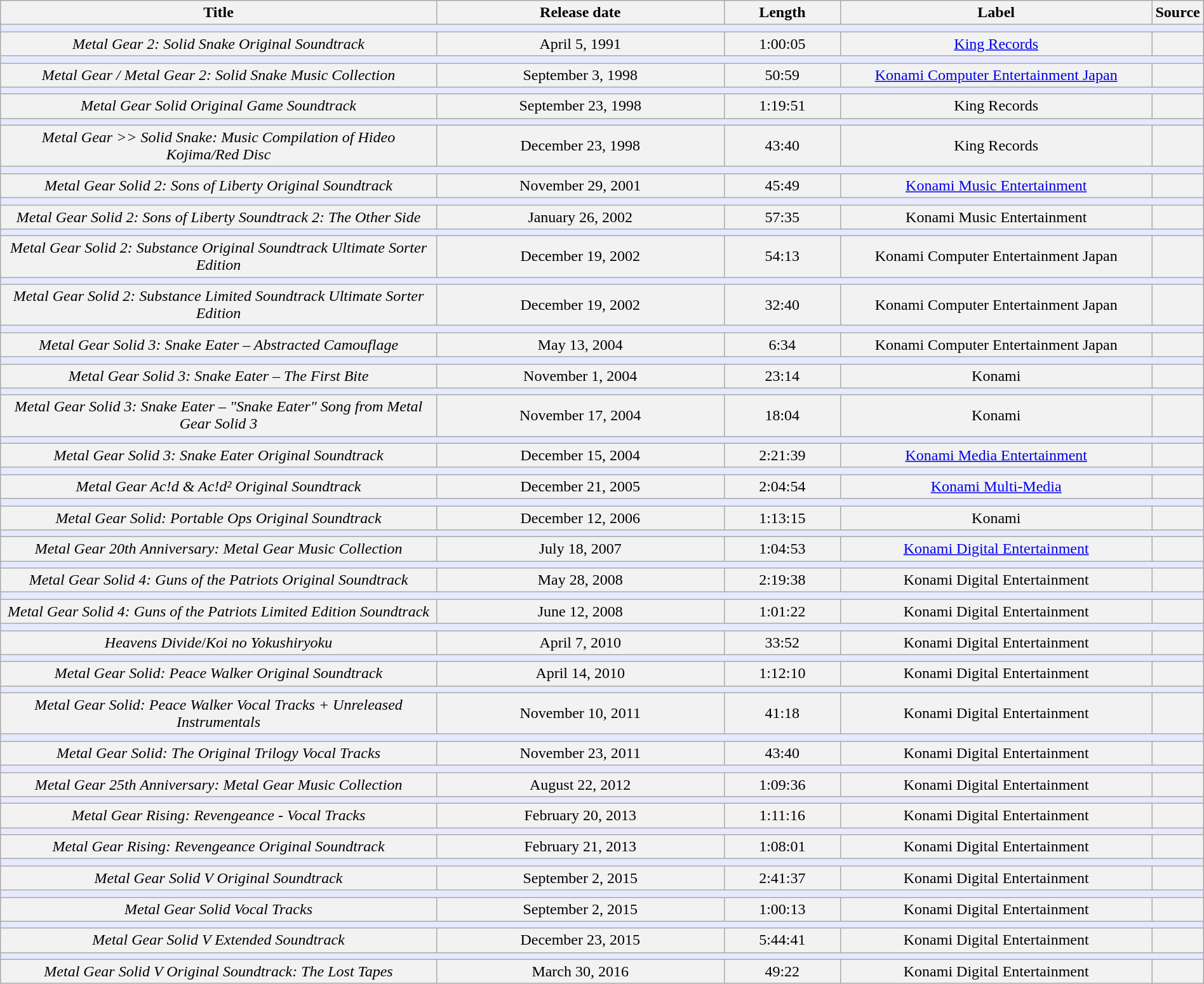<table class="wikitable" style="width:100%;">
<tr style="text-align: center;">
<th colspan="2" style="width:38%;">Title</th>
<th style="width:25%;">Release date</th>
<th style="width:10%;">Length</th>
<th style="width:55%;">Label</th>
<th style="width:2%;">Source</th>
</tr>
<tr>
<td colspan="6" style="background:#e6e9ff;"></td>
</tr>
<tr style="background:#f2f2f2; text-align:center;">
<td colspan="2"><em>Metal Gear 2: Solid Snake Original Soundtrack</em></td>
<td>April 5, 1991</td>
<td>1:00:05</td>
<td><a href='#'>King Records</a></td>
<td></td>
</tr>
<tr>
<td colspan="6" style="background:#e6e9ff;"></td>
</tr>
<tr style="background:#f2f2f2; text-align:center;">
<td colspan="2"><em>Metal Gear / Metal Gear 2: Solid Snake Music Collection</em></td>
<td>September 3, 1998</td>
<td>50:59</td>
<td><a href='#'>Konami Computer Entertainment Japan</a></td>
<td></td>
</tr>
<tr>
<td colspan="6" style="background:#e6e9ff;"></td>
</tr>
<tr style="background:#f2f2f2; text-align:center;">
<td colspan="2"><em>Metal Gear Solid Original Game Soundtrack</em></td>
<td>September 23, 1998</td>
<td>1:19:51</td>
<td>King Records</td>
<td></td>
</tr>
<tr>
<td colspan="6" style="background:#e6e9ff;"></td>
</tr>
<tr style="background:#f2f2f2; text-align:center;">
<td colspan="2"><em>Metal Gear >> Solid Snake: Music Compilation of Hideo Kojima/Red Disc</em></td>
<td>December 23, 1998</td>
<td>43:40</td>
<td>King Records</td>
<td></td>
</tr>
<tr>
<td colspan="6" style="background:#e6e9ff;"></td>
</tr>
<tr style="background:#f2f2f2; text-align:center;">
<td colspan="2"><em>Metal Gear Solid 2: Sons of Liberty Original Soundtrack</em></td>
<td>November 29, 2001</td>
<td>45:49</td>
<td><a href='#'>Konami Music Entertainment</a></td>
<td></td>
</tr>
<tr>
<td colspan="6" style="background:#e6e9ff;"></td>
</tr>
<tr style="background:#f2f2f2; text-align:center;">
<td colspan="2"><em>Metal Gear Solid 2: Sons of Liberty Soundtrack 2: The Other Side</em></td>
<td>January 26, 2002</td>
<td>57:35</td>
<td>Konami Music Entertainment</td>
<td></td>
</tr>
<tr>
<td colspan="6" style="background:#e6e9ff;"></td>
</tr>
<tr style="background:#f2f2f2; text-align:center;">
<td colspan="2"><em>Metal Gear Solid 2: Substance Original Soundtrack Ultimate Sorter Edition</em></td>
<td>December 19, 2002</td>
<td>54:13</td>
<td>Konami Computer Entertainment Japan</td>
<td></td>
</tr>
<tr>
<td colspan="6" style="background:#e6e9ff;"></td>
</tr>
<tr style="background:#f2f2f2; text-align:center;">
<td colspan="2"><em>Metal Gear Solid 2: Substance Limited Soundtrack Ultimate Sorter Edition</em></td>
<td>December 19, 2002</td>
<td>32:40</td>
<td>Konami Computer Entertainment Japan</td>
<td></td>
</tr>
<tr>
<td colspan="6" style="background:#e6e9ff;"></td>
</tr>
<tr style="background:#f2f2f2; text-align:center;">
<td colspan="2"><em>Metal Gear Solid 3: Snake Eater – Abstracted Camouflage</em></td>
<td>May 13, 2004</td>
<td>6:34</td>
<td>Konami Computer Entertainment Japan</td>
<td></td>
</tr>
<tr>
<td colspan="6" style="background:#e6e9ff;"></td>
</tr>
<tr style="background:#f2f2f2; text-align:center;">
<td colspan="2"><em>Metal Gear Solid 3: Snake Eater – The First Bite</em></td>
<td>November 1, 2004</td>
<td>23:14</td>
<td>Konami</td>
<td></td>
</tr>
<tr>
<td colspan="6" style="background:#e6e9ff;"></td>
</tr>
<tr style="background:#f2f2f2; text-align:center;">
<td colspan="2"><em>Metal Gear Solid 3: Snake Eater – "Snake Eater" Song from Metal Gear Solid 3</em></td>
<td>November 17, 2004</td>
<td>18:04</td>
<td>Konami</td>
<td></td>
</tr>
<tr>
<td colspan="6" style="background:#e6e9ff;"></td>
</tr>
<tr style="background:#f2f2f2; text-align:center;">
<td colspan="2"><em>Metal Gear Solid 3: Snake Eater Original Soundtrack</em></td>
<td>December 15, 2004</td>
<td>2:21:39</td>
<td><a href='#'>Konami Media Entertainment</a></td>
<td></td>
</tr>
<tr>
<td colspan="6" style="background:#e6e9ff;"></td>
</tr>
<tr style="background:#f2f2f2; text-align:center;">
<td colspan="2"><em>Metal Gear Ac!d & Ac!d² Original Soundtrack</em></td>
<td>December 21, 2005</td>
<td>2:04:54</td>
<td><a href='#'>Konami Multi-Media</a></td>
<td></td>
</tr>
<tr>
<td colspan="6" style="background:#e6e9ff;"></td>
</tr>
<tr style="background:#f2f2f2; text-align:center;">
<td colspan="2"><em>Metal Gear Solid: Portable Ops Original Soundtrack</em></td>
<td>December 12, 2006</td>
<td>1:13:15</td>
<td>Konami</td>
<td></td>
</tr>
<tr>
<td colspan="6" style="background:#e6e9ff;"></td>
</tr>
<tr style="background:#f2f2f2; text-align:center;">
<td colspan="2"><em>Metal Gear 20th Anniversary: Metal Gear Music Collection</em></td>
<td>July 18, 2007</td>
<td>1:04:53</td>
<td><a href='#'>Konami Digital Entertainment</a></td>
<td></td>
</tr>
<tr>
<td colspan="6" style="background:#e6e9ff;"></td>
</tr>
<tr style="background:#f2f2f2; text-align:center;">
<td colspan="2"><em>Metal Gear Solid 4: Guns of the Patriots Original Soundtrack</em></td>
<td>May 28, 2008</td>
<td>2:19:38</td>
<td>Konami Digital Entertainment</td>
<td></td>
</tr>
<tr>
<td colspan="6" style="background:#e6e9ff;"></td>
</tr>
<tr style="background:#f2f2f2; text-align:center;">
<td colspan="2"><em>Metal Gear Solid 4: Guns of the Patriots Limited Edition Soundtrack</em></td>
<td>June 12, 2008</td>
<td>1:01:22</td>
<td>Konami Digital Entertainment</td>
<td></td>
</tr>
<tr>
<td colspan="6" style="background:#e6e9ff;"></td>
</tr>
<tr style="background:#f2f2f2; text-align:center;">
<td colspan="2"><em>Heavens Divide</em>/<em>Koi no Yokushiryoku</em></td>
<td>April 7, 2010</td>
<td>33:52</td>
<td>Konami Digital Entertainment</td>
<td></td>
</tr>
<tr>
<td colspan="6" style="background:#e6e9ff;"></td>
</tr>
<tr style="background:#f2f2f2; text-align:center;">
<td colspan="2"><em>Metal Gear Solid: Peace Walker Original Soundtrack</em></td>
<td>April 14, 2010</td>
<td>1:12:10</td>
<td>Konami Digital Entertainment</td>
<td></td>
</tr>
<tr>
<td colspan="6" style="background:#e6e9ff;"></td>
</tr>
<tr style="background:#f2f2f2; text-align:center;">
<td colspan="2"><em>Metal Gear Solid: Peace Walker Vocal Tracks + Unreleased Instrumentals</em></td>
<td>November 10, 2011</td>
<td>41:18</td>
<td>Konami Digital Entertainment</td>
<td></td>
</tr>
<tr>
<td colspan="6" style="background:#e6e9ff;"></td>
</tr>
<tr style="background:#f2f2f2; text-align:center;">
<td colspan="2"><em>Metal Gear Solid: The Original Trilogy Vocal Tracks</em></td>
<td>November 23, 2011</td>
<td>43:40</td>
<td>Konami Digital Entertainment</td>
<td></td>
</tr>
<tr>
<td colspan="6" style="background:#e6e9ff;"></td>
</tr>
<tr style="background:#f2f2f2; text-align:center;">
<td colspan="2"><em>Metal Gear 25th Anniversary: Metal Gear Music Collection</em></td>
<td>August 22, 2012</td>
<td>1:09:36</td>
<td>Konami Digital Entertainment</td>
<td></td>
</tr>
<tr>
<td colspan="6" style="background:#e6e9ff;"></td>
</tr>
<tr style="background:#f2f2f2; text-align:center;">
<td colspan="2"><em>Metal Gear Rising: Revengeance - Vocal Tracks</em></td>
<td>February 20, 2013</td>
<td>1:11:16</td>
<td>Konami Digital Entertainment</td>
<td></td>
</tr>
<tr>
<td colspan="6" style="background:#e6e9ff;"></td>
</tr>
<tr style="background:#f2f2f2; text-align:center;">
<td colspan="2"><em>Metal Gear Rising: Revengeance Original Soundtrack</em></td>
<td>February 21, 2013</td>
<td>1:08:01</td>
<td>Konami Digital Entertainment</td>
<td></td>
</tr>
<tr>
<td colspan="6" style="background:#e6e9ff;"></td>
</tr>
<tr style="background:#f2f2f2; text-align:center;">
<td colspan="2"><em>Metal Gear Solid V Original Soundtrack</em></td>
<td>September 2, 2015</td>
<td>2:41:37</td>
<td>Konami Digital Entertainment</td>
<td></td>
</tr>
<tr>
<td colspan="6" style="background:#e6e9ff;"></td>
</tr>
<tr style="background:#f2f2f2; text-align:center;">
<td colspan="2"><em>Metal Gear Solid Vocal Tracks</em></td>
<td>September 2, 2015</td>
<td>1:00:13</td>
<td>Konami Digital Entertainment</td>
<td></td>
</tr>
<tr>
<td colspan="6" style="background:#e6e9ff;"></td>
</tr>
<tr style="background:#f2f2f2; text-align:center;">
<td colspan="2"><em>Metal Gear Solid V Extended Soundtrack</em></td>
<td>December 23, 2015</td>
<td>5:44:41</td>
<td>Konami Digital Entertainment</td>
<td></td>
</tr>
<tr>
<td colspan="6" style="background:#e6e9ff;"></td>
</tr>
<tr style="background:#f2f2f2; text-align:center;">
<td colspan="2"><em>Metal Gear Solid V Original Soundtrack: The Lost Tapes</em></td>
<td>March 30, 2016</td>
<td>49:22</td>
<td>Konami Digital Entertainment</td>
<td></td>
</tr>
</table>
